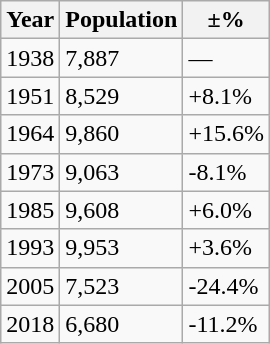<table class="wikitable">
<tr>
<th>Year</th>
<th>Population</th>
<th>±%</th>
</tr>
<tr>
<td>1938</td>
<td>7,887</td>
<td>—</td>
</tr>
<tr>
<td>1951</td>
<td>8,529</td>
<td>+8.1%</td>
</tr>
<tr>
<td>1964</td>
<td>9,860</td>
<td>+15.6%</td>
</tr>
<tr>
<td>1973</td>
<td>9,063</td>
<td>-8.1%</td>
</tr>
<tr>
<td>1985</td>
<td>9,608</td>
<td>+6.0%</td>
</tr>
<tr>
<td>1993</td>
<td>9,953</td>
<td>+3.6%</td>
</tr>
<tr>
<td>2005</td>
<td>7,523</td>
<td>-24.4%</td>
</tr>
<tr>
<td>2018</td>
<td>6,680</td>
<td>-11.2%</td>
</tr>
</table>
